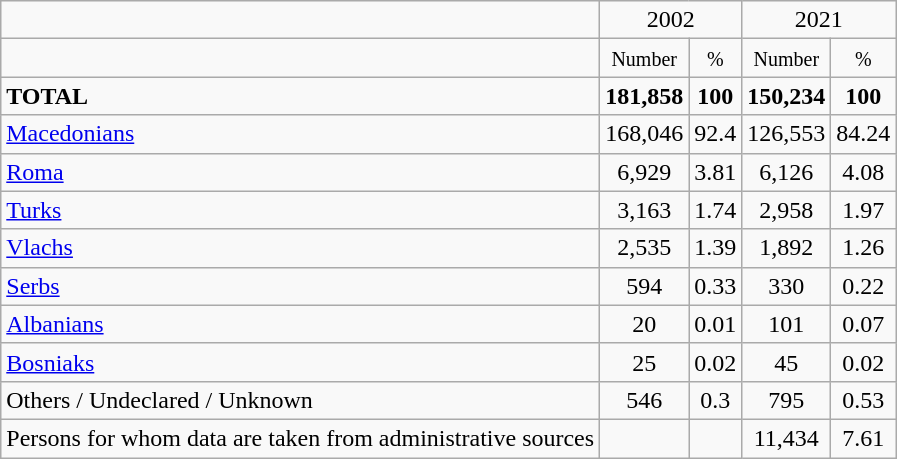<table class="wikitable">
<tr>
<td></td>
<td colspan="2" align="center">2002</td>
<td colspan="2" align="center">2021</td>
</tr>
<tr>
<td></td>
<td align="center"><small>Number</small></td>
<td align="center"><small>%</small></td>
<td align="center"><small>Number</small></td>
<td align="center"><small>%</small></td>
</tr>
<tr>
<td><strong>TOTAL</strong></td>
<td align="center"><strong>181,858</strong></td>
<td align="center"><strong>100</strong></td>
<td align="center"><strong>150,234</strong></td>
<td align="center"><strong>100</strong></td>
</tr>
<tr>
<td><a href='#'>Macedonians</a></td>
<td align="center">168,046</td>
<td align="center">92.4</td>
<td align="center">126,553</td>
<td align="center">84.24</td>
</tr>
<tr>
<td><a href='#'>Roma</a></td>
<td align="center">6,929</td>
<td align="center">3.81</td>
<td align="center">6,126</td>
<td align="center">4.08</td>
</tr>
<tr>
<td><a href='#'>Turks</a></td>
<td align="center">3,163</td>
<td align="center">1.74</td>
<td align="center">2,958</td>
<td align="center">1.97</td>
</tr>
<tr>
<td><a href='#'>Vlachs</a></td>
<td align="center">2,535</td>
<td align="center">1.39</td>
<td align="center">1,892</td>
<td align="center">1.26</td>
</tr>
<tr>
<td><a href='#'>Serbs</a></td>
<td align="center">594</td>
<td align="center">0.33</td>
<td align="center">330</td>
<td align="center">0.22</td>
</tr>
<tr>
<td><a href='#'>Albanians</a></td>
<td align="center">20</td>
<td align="center">0.01</td>
<td align="center">101</td>
<td align="center">0.07</td>
</tr>
<tr>
<td><a href='#'>Bosniaks</a></td>
<td align="center">25</td>
<td align="center">0.02</td>
<td align="center">45</td>
<td align="center">0.02</td>
</tr>
<tr>
<td>Others / Undeclared / Unknown</td>
<td align="center">546</td>
<td align="center">0.3</td>
<td align="center">795</td>
<td align="center">0.53</td>
</tr>
<tr>
<td>Persons for whom data are taken from administrative sources</td>
<td></td>
<td></td>
<td align="center">11,434</td>
<td align="center">7.61</td>
</tr>
</table>
